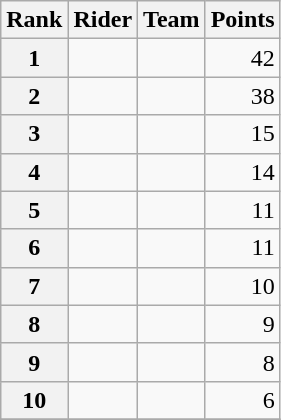<table class="wikitable">
<tr>
<th scope="col">Rank</th>
<th scope="col">Rider</th>
<th scope="col">Team</th>
<th scope="col">Points</th>
</tr>
<tr>
<th scope="row">1</th>
<td> </td>
<td></td>
<td style="text-align:right;">42</td>
</tr>
<tr>
<th scope="row">2</th>
<td> </td>
<td></td>
<td style="text-align:right;">38</td>
</tr>
<tr>
<th scope="row">3</th>
<td> </td>
<td></td>
<td style="text-align:right;">15</td>
</tr>
<tr>
<th scope="row">4</th>
<td></td>
<td></td>
<td style="text-align:right;">14</td>
</tr>
<tr>
<th scope="row">5</th>
<td></td>
<td></td>
<td style="text-align:right;">11</td>
</tr>
<tr>
<th scope="row">6</th>
<td> </td>
<td></td>
<td style="text-align:right;">11</td>
</tr>
<tr>
<th scope="row">7</th>
<td></td>
<td></td>
<td style="text-align:right;">10</td>
</tr>
<tr>
<th scope="row">8</th>
<td></td>
<td></td>
<td style="text-align:right;">9</td>
</tr>
<tr>
<th scope="row">9</th>
<td></td>
<td></td>
<td style="text-align:right;">8</td>
</tr>
<tr>
<th scope="row">10</th>
<td></td>
<td></td>
<td style="text-align:right;">6</td>
</tr>
<tr>
</tr>
</table>
